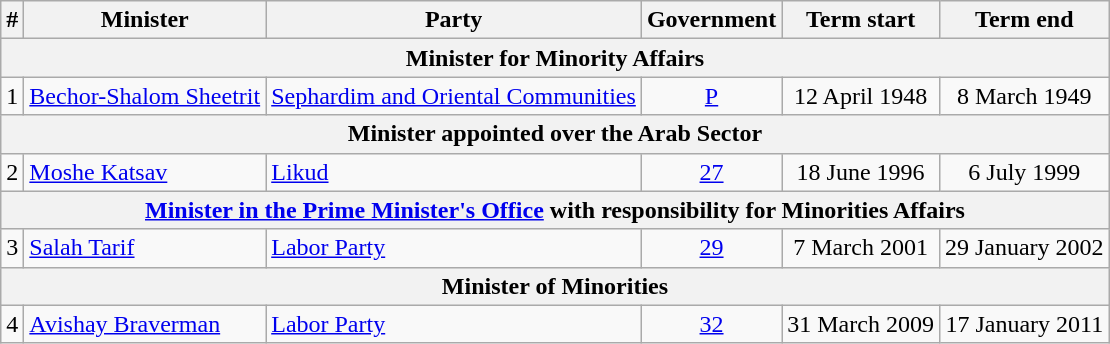<table class=wikitable style=text-align:center>
<tr>
<th>#</th>
<th>Minister</th>
<th>Party</th>
<th>Government</th>
<th>Term start</th>
<th>Term end</th>
</tr>
<tr>
<th colspan=6>Minister for Minority Affairs</th>
</tr>
<tr>
<td>1</td>
<td align=left><a href='#'>Bechor-Shalom Sheetrit</a></td>
<td align=left><a href='#'>Sephardim and Oriental Communities</a></td>
<td><a href='#'>P</a></td>
<td>12 April 1948</td>
<td>8 March 1949</td>
</tr>
<tr>
<th colspan=6>Minister appointed over the Arab Sector</th>
</tr>
<tr>
<td>2</td>
<td align=left><a href='#'>Moshe Katsav</a></td>
<td align=left><a href='#'>Likud</a></td>
<td><a href='#'>27</a></td>
<td>18 June 1996</td>
<td>6 July 1999</td>
</tr>
<tr>
<th colspan=6><a href='#'>Minister in the Prime Minister's Office</a> with responsibility for Minorities Affairs</th>
</tr>
<tr>
<td>3</td>
<td align=left><a href='#'>Salah Tarif</a></td>
<td align=left><a href='#'>Labor Party</a></td>
<td><a href='#'>29</a></td>
<td>7 March 2001</td>
<td>29 January 2002</td>
</tr>
<tr>
<th colspan=6>Minister of Minorities</th>
</tr>
<tr>
<td>4</td>
<td align=left><a href='#'>Avishay Braverman</a></td>
<td align=left><a href='#'>Labor Party</a></td>
<td><a href='#'>32</a></td>
<td>31 March 2009</td>
<td>17 January 2011</td>
</tr>
</table>
